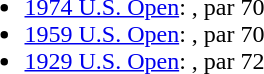<table>
<tr>
<td><br><ul><li><a href='#'>1974 U.S. Open</a>: , par 70</li><li><a href='#'>1959 U.S. Open</a>: , par 70</li><li><a href='#'>1929 U.S. Open</a>: , par 72</li></ul></td>
</tr>
</table>
